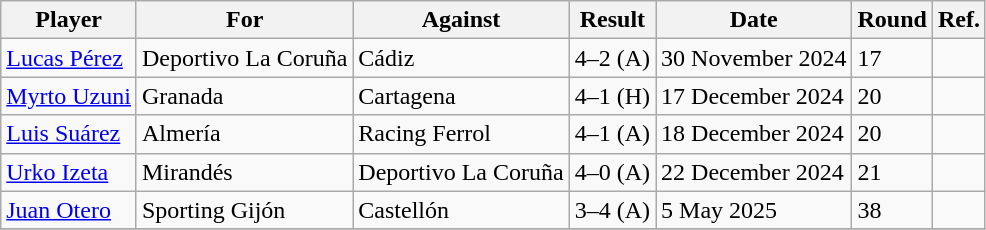<table class="wikitable sortable">
<tr>
<th>Player</th>
<th>For</th>
<th>Against</th>
<th>Result</th>
<th>Date</th>
<th>Round</th>
<th>Ref.</th>
</tr>
<tr>
<td> <a href='#'>Lucas Pérez</a></td>
<td>Deportivo La Coruña</td>
<td>Cádiz</td>
<td>4–2 (A)</td>
<td>30 November 2024</td>
<td>17</td>
<td></td>
</tr>
<tr>
<td> <a href='#'>Myrto Uzuni</a></td>
<td>Granada</td>
<td>Cartagena</td>
<td>4–1 (H)</td>
<td>17 December 2024</td>
<td>20</td>
<td></td>
</tr>
<tr>
<td> <a href='#'>Luis Suárez</a></td>
<td>Almería</td>
<td>Racing Ferrol</td>
<td>4–1 (A)</td>
<td>18 December 2024</td>
<td>20</td>
<td></td>
</tr>
<tr>
<td> <a href='#'>Urko Izeta</a></td>
<td>Mirandés</td>
<td>Deportivo La Coruña</td>
<td>4–0 (A)</td>
<td>22 December 2024</td>
<td>21</td>
<td></td>
</tr>
<tr>
<td> <a href='#'>Juan Otero</a></td>
<td>Sporting Gijón</td>
<td>Castellón</td>
<td>3–4 (A)</td>
<td>5 May 2025</td>
<td>38</td>
<td></td>
</tr>
<tr>
</tr>
</table>
